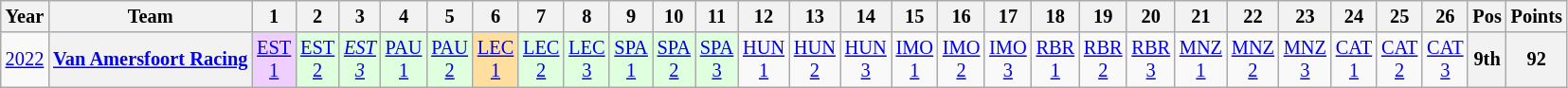<table class="wikitable" style="text-align:center; font-size:85%">
<tr>
<th>Year</th>
<th>Team</th>
<th>1</th>
<th>2</th>
<th>3</th>
<th>4</th>
<th>5</th>
<th>6</th>
<th>7</th>
<th>8</th>
<th>9</th>
<th>10</th>
<th>11</th>
<th>12</th>
<th>13</th>
<th>14</th>
<th>15</th>
<th>16</th>
<th>17</th>
<th>18</th>
<th>19</th>
<th>20</th>
<th>21</th>
<th>22</th>
<th>23</th>
<th>24</th>
<th>25</th>
<th>26</th>
<th>Pos</th>
<th>Points</th>
</tr>
<tr>
<td><a href='#'>2022</a></td>
<th nowrap><a href='#'>Van Amersfoort Racing</a></th>
<td style="background:#EFCFFF;"><a href='#'>EST<br>1</a><br></td>
<td style="background:#DFFFDF;"><a href='#'>EST<br>2</a><br></td>
<td style="background:#DFFFDF;"><em><a href='#'>EST<br>3</a></em><br></td>
<td style="background:#DFFFDF;"><a href='#'>PAU<br>1</a><br></td>
<td style="background:#DFFFDF;"><a href='#'>PAU<br>2</a><br></td>
<td style="background:#FFDF9F;"><a href='#'>LEC<br>1</a><br></td>
<td style="background:#DFFFDF;"><a href='#'>LEC<br>2</a><br></td>
<td style="background:#DFFFDF;"><a href='#'>LEC<br>3</a><br></td>
<td style="background:#DFFFDF;"><a href='#'>SPA<br>1</a><br></td>
<td style="background:#DFFFDF;"><a href='#'>SPA<br>2</a><br></td>
<td style="background:#DFFFDF;"><a href='#'>SPA<br>3</a><br></td>
<td><a href='#'>HUN<br>1</a></td>
<td><a href='#'>HUN<br>2</a></td>
<td><a href='#'>HUN<br>3</a></td>
<td><a href='#'>IMO<br>1</a></td>
<td><a href='#'>IMO<br>2</a></td>
<td><a href='#'>IMO<br>3</a></td>
<td><a href='#'>RBR<br>1</a></td>
<td><a href='#'>RBR<br>2</a></td>
<td><a href='#'>RBR<br>3</a></td>
<td><a href='#'>MNZ<br>1</a></td>
<td><a href='#'>MNZ<br>2</a></td>
<td><a href='#'>MNZ<br>3</a></td>
<td><a href='#'>CAT<br>1</a></td>
<td><a href='#'>CAT<br>2</a></td>
<td><a href='#'>CAT<br>3</a></td>
<th>9th</th>
<th>92</th>
</tr>
</table>
